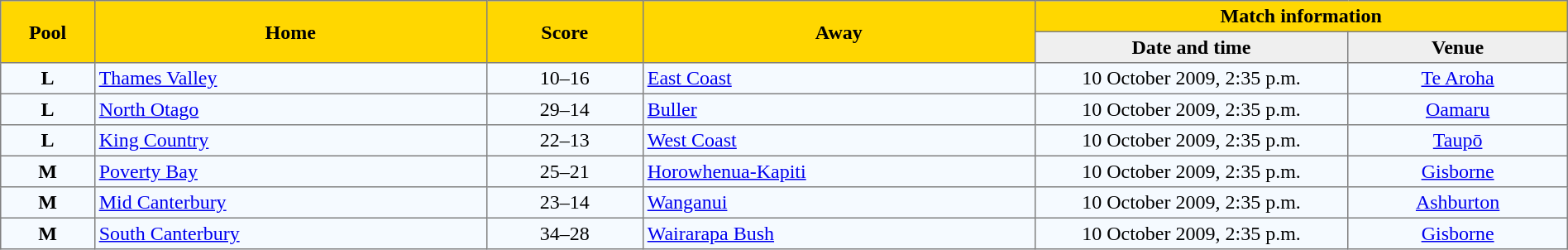<table border=1 style="border-collapse:collapse;text-align:center" cellpadding=3 cellspacing=0 width=100%>
<tr bgcolor=#FFD700>
<th rowspan=2 width=6%>Pool</th>
<th rowspan=2 width=25%>Home</th>
<th rowspan=2 width=10%>Score</th>
<th rowspan=2 width=25%>Away</th>
<th colspan=2>Match information</th>
</tr>
<tr bgcolor=#EFEFEF>
<th width=20%>Date and time</th>
<th width=14%>Venue</th>
</tr>
<tr bgcolor=#F5FAFF>
<td><strong>L</strong></td>
<td align=left><a href='#'>Thames Valley</a></td>
<td align=center>10–16</td>
<td align=left><a href='#'>East Coast</a></td>
<td>10 October 2009, 2:35 p.m.</td>
<td><a href='#'>Te Aroha</a></td>
</tr>
<tr bgcolor=#F5FAFF>
<td><strong>L</strong></td>
<td align=left><a href='#'>North Otago</a></td>
<td align=center>29–14</td>
<td align=left><a href='#'>Buller</a></td>
<td>10 October 2009, 2:35 p.m.</td>
<td><a href='#'>Oamaru</a></td>
</tr>
<tr bgcolor=#F5FAFF>
<td><strong>L</strong></td>
<td align=left><a href='#'>King Country</a></td>
<td align=center>22–13</td>
<td align=left><a href='#'>West Coast</a></td>
<td>10 October 2009, 2:35 p.m.</td>
<td><a href='#'>Taupō</a></td>
</tr>
<tr bgcolor=#F5FAFF>
<td><strong>M</strong></td>
<td align=left><a href='#'>Poverty Bay</a></td>
<td align=center>25–21</td>
<td align=left><a href='#'>Horowhenua-Kapiti</a></td>
<td>10 October 2009, 2:35 p.m.</td>
<td><a href='#'>Gisborne</a></td>
</tr>
<tr bgcolor=#F5FAFF>
<td><strong>M</strong></td>
<td align=left><a href='#'>Mid Canterbury</a></td>
<td align=center>23–14</td>
<td align=left><a href='#'>Wanganui</a></td>
<td>10 October 2009, 2:35 p.m.</td>
<td><a href='#'>Ashburton</a></td>
</tr>
<tr bgcolor=#F5FAFF>
<td><strong>M</strong></td>
<td align=left><a href='#'>South Canterbury</a></td>
<td align=center>34–28</td>
<td align=left><a href='#'>Wairarapa Bush</a></td>
<td>10 October 2009, 2:35 p.m.</td>
<td><a href='#'>Gisborne</a></td>
</tr>
</table>
